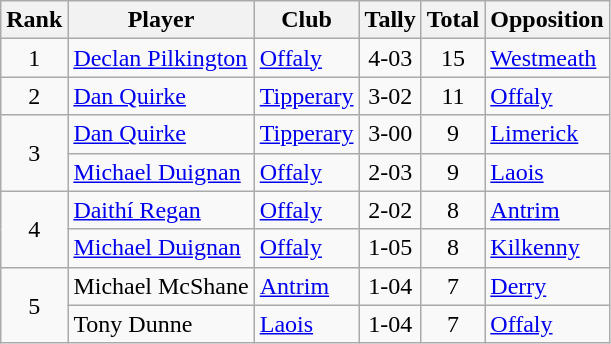<table class="wikitable">
<tr>
<th>Rank</th>
<th>Player</th>
<th>Club</th>
<th>Tally</th>
<th>Total</th>
<th>Opposition</th>
</tr>
<tr>
<td rowspan="1" style="text-align:center;">1</td>
<td><a href='#'>Declan Pilkington</a></td>
<td><a href='#'>Offaly</a></td>
<td align=center>4-03</td>
<td align=center>15</td>
<td><a href='#'>Westmeath</a></td>
</tr>
<tr>
<td rowspan="1" style="text-align:center;">2</td>
<td><a href='#'>Dan Quirke</a></td>
<td><a href='#'>Tipperary</a></td>
<td align=center>3-02</td>
<td align=center>11</td>
<td><a href='#'>Offaly</a></td>
</tr>
<tr>
<td rowspan="2" style="text-align:center;">3</td>
<td><a href='#'>Dan Quirke</a></td>
<td><a href='#'>Tipperary</a></td>
<td align=center>3-00</td>
<td align=center>9</td>
<td><a href='#'>Limerick</a></td>
</tr>
<tr>
<td><a href='#'>Michael Duignan</a></td>
<td><a href='#'>Offaly</a></td>
<td align=center>2-03</td>
<td align=center>9</td>
<td><a href='#'>Laois</a></td>
</tr>
<tr>
<td rowspan="2" style="text-align:center;">4</td>
<td><a href='#'>Daithí Regan</a></td>
<td><a href='#'>Offaly</a></td>
<td align=center>2-02</td>
<td align=center>8</td>
<td><a href='#'>Antrim</a></td>
</tr>
<tr>
<td><a href='#'>Michael Duignan</a></td>
<td><a href='#'>Offaly</a></td>
<td align=center>1-05</td>
<td align=center>8</td>
<td><a href='#'>Kilkenny</a></td>
</tr>
<tr>
<td rowspan="2" style="text-align:center;">5</td>
<td>Michael McShane</td>
<td><a href='#'>Antrim</a></td>
<td align=center>1-04</td>
<td align=center>7</td>
<td><a href='#'>Derry</a></td>
</tr>
<tr>
<td>Tony Dunne</td>
<td><a href='#'>Laois</a></td>
<td align=center>1-04</td>
<td align=center>7</td>
<td><a href='#'>Offaly</a></td>
</tr>
</table>
